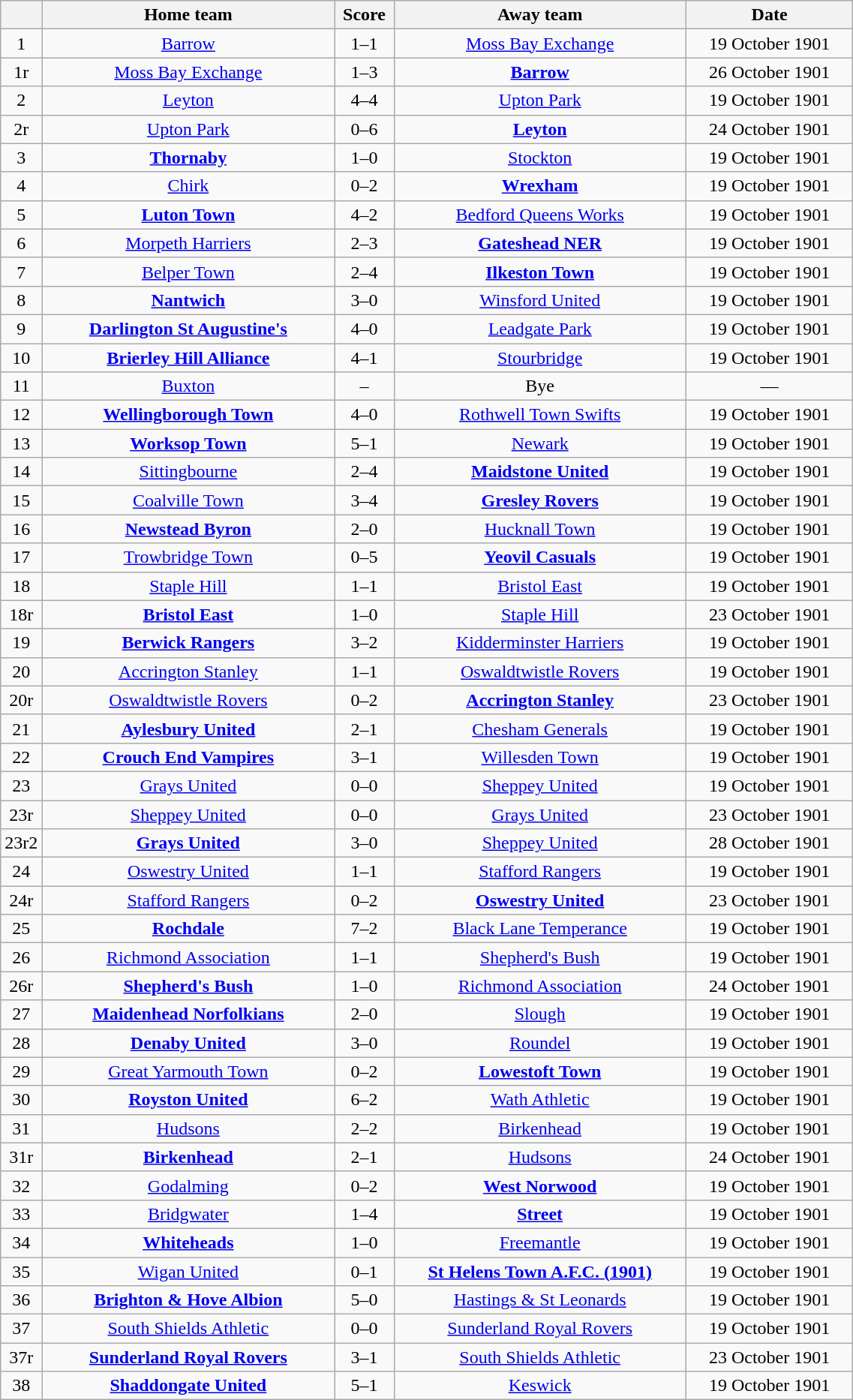<table class="wikitable" style="text-align:center; width:60%">
<tr>
<th style="width:3%"></th>
<th style="width:35%">Home team</th>
<th style="width:7%">Score</th>
<th style="width:35%">Away team</th>
<th style="width:20%">Date</th>
</tr>
<tr>
<td>1</td>
<td><a href='#'>Barrow</a></td>
<td>1–1</td>
<td><a href='#'>Moss Bay Exchange</a></td>
<td>19 October 1901</td>
</tr>
<tr>
<td>1r</td>
<td><a href='#'>Moss Bay Exchange</a></td>
<td>1–3</td>
<td><strong><a href='#'>Barrow</a></strong></td>
<td>26 October 1901</td>
</tr>
<tr>
<td>2</td>
<td><a href='#'>Leyton</a></td>
<td>4–4</td>
<td><a href='#'>Upton Park</a></td>
<td>19 October 1901</td>
</tr>
<tr>
<td>2r</td>
<td><a href='#'>Upton Park</a></td>
<td>0–6</td>
<td><strong><a href='#'>Leyton</a></strong></td>
<td>24 October 1901</td>
</tr>
<tr>
<td>3</td>
<td><strong><a href='#'>Thornaby</a></strong></td>
<td>1–0</td>
<td><a href='#'>Stockton</a></td>
<td>19 October 1901</td>
</tr>
<tr>
<td>4</td>
<td><a href='#'>Chirk</a></td>
<td>0–2</td>
<td><strong><a href='#'>Wrexham</a></strong></td>
<td>19 October 1901</td>
</tr>
<tr>
<td>5</td>
<td><strong><a href='#'>Luton Town</a></strong></td>
<td>4–2</td>
<td><a href='#'>Bedford Queens Works</a></td>
<td>19 October 1901</td>
</tr>
<tr>
<td>6</td>
<td><a href='#'>Morpeth Harriers</a></td>
<td>2–3</td>
<td><strong><a href='#'>Gateshead NER</a></strong></td>
<td>19 October 1901</td>
</tr>
<tr>
<td>7</td>
<td><a href='#'>Belper Town</a></td>
<td>2–4</td>
<td><strong><a href='#'>Ilkeston Town</a></strong></td>
<td>19 October 1901</td>
</tr>
<tr>
<td>8</td>
<td><strong><a href='#'>Nantwich</a></strong></td>
<td>3–0</td>
<td><a href='#'>Winsford United</a></td>
<td>19 October 1901</td>
</tr>
<tr>
<td>9</td>
<td><strong><a href='#'>Darlington St Augustine's</a></strong></td>
<td>4–0</td>
<td><a href='#'>Leadgate Park</a></td>
<td>19 October 1901</td>
</tr>
<tr>
<td>10</td>
<td><strong><a href='#'>Brierley Hill Alliance</a></strong></td>
<td>4–1</td>
<td><a href='#'>Stourbridge</a></td>
<td>19 October 1901</td>
</tr>
<tr>
<td>11</td>
<td><a href='#'>Buxton</a></td>
<td>–</td>
<td>Bye</td>
<td>—</td>
</tr>
<tr>
<td>12</td>
<td><strong><a href='#'>Wellingborough Town</a></strong></td>
<td>4–0</td>
<td><a href='#'>Rothwell Town Swifts</a></td>
<td>19 October 1901</td>
</tr>
<tr>
<td>13</td>
<td><strong><a href='#'>Worksop Town</a></strong></td>
<td>5–1</td>
<td><a href='#'>Newark</a></td>
<td>19 October 1901</td>
</tr>
<tr>
<td>14</td>
<td><a href='#'>Sittingbourne</a></td>
<td>2–4</td>
<td><strong><a href='#'>Maidstone United</a></strong></td>
<td>19 October 1901</td>
</tr>
<tr>
<td>15</td>
<td><a href='#'>Coalville Town</a></td>
<td>3–4</td>
<td><strong><a href='#'>Gresley Rovers</a></strong></td>
<td>19 October 1901</td>
</tr>
<tr>
<td>16</td>
<td><strong><a href='#'>Newstead Byron</a></strong></td>
<td>2–0</td>
<td><a href='#'>Hucknall Town</a></td>
<td>19 October 1901</td>
</tr>
<tr>
<td>17</td>
<td><a href='#'>Trowbridge Town</a></td>
<td>0–5</td>
<td><strong><a href='#'>Yeovil Casuals</a></strong></td>
<td>19 October 1901</td>
</tr>
<tr>
<td>18</td>
<td><a href='#'>Staple Hill</a></td>
<td>1–1</td>
<td><a href='#'>Bristol East</a></td>
<td>19 October 1901</td>
</tr>
<tr>
<td>18r</td>
<td><strong><a href='#'>Bristol East</a></strong></td>
<td>1–0</td>
<td><a href='#'>Staple Hill</a></td>
<td>23 October 1901</td>
</tr>
<tr>
<td>19</td>
<td><strong><a href='#'>Berwick Rangers</a></strong></td>
<td>3–2</td>
<td><a href='#'>Kidderminster Harriers</a></td>
<td>19 October 1901</td>
</tr>
<tr>
<td>20</td>
<td><a href='#'>Accrington Stanley</a></td>
<td>1–1</td>
<td><a href='#'>Oswaldtwistle Rovers</a></td>
<td>19 October 1901</td>
</tr>
<tr>
<td>20r</td>
<td><a href='#'>Oswaldtwistle Rovers</a></td>
<td>0–2</td>
<td><strong><a href='#'>Accrington Stanley</a></strong></td>
<td>23 October 1901</td>
</tr>
<tr>
<td>21</td>
<td><strong><a href='#'>Aylesbury United</a></strong></td>
<td>2–1</td>
<td><a href='#'>Chesham Generals</a></td>
<td>19 October 1901</td>
</tr>
<tr>
<td>22</td>
<td><strong><a href='#'>Crouch End Vampires</a></strong></td>
<td>3–1</td>
<td><a href='#'>Willesden Town</a></td>
<td>19 October 1901</td>
</tr>
<tr>
<td>23</td>
<td><a href='#'>Grays United</a></td>
<td>0–0</td>
<td><a href='#'>Sheppey United</a></td>
<td>19 October 1901</td>
</tr>
<tr>
<td>23r</td>
<td><a href='#'>Sheppey United</a></td>
<td>0–0</td>
<td><a href='#'>Grays United</a></td>
<td>23 October 1901</td>
</tr>
<tr>
<td>23r2</td>
<td><strong><a href='#'>Grays United</a></strong></td>
<td>3–0</td>
<td><a href='#'>Sheppey United</a></td>
<td>28 October 1901</td>
</tr>
<tr>
<td>24</td>
<td><a href='#'>Oswestry United</a></td>
<td>1–1</td>
<td><a href='#'>Stafford Rangers</a></td>
<td>19 October 1901</td>
</tr>
<tr>
<td>24r</td>
<td><a href='#'>Stafford Rangers</a></td>
<td>0–2</td>
<td><strong><a href='#'>Oswestry United</a></strong></td>
<td>23 October 1901</td>
</tr>
<tr>
<td>25</td>
<td><strong><a href='#'>Rochdale</a></strong></td>
<td>7–2</td>
<td><a href='#'>Black Lane Temperance</a></td>
<td>19 October 1901</td>
</tr>
<tr>
<td>26</td>
<td><a href='#'>Richmond Association</a></td>
<td>1–1</td>
<td><a href='#'>Shepherd's Bush</a></td>
<td>19 October 1901</td>
</tr>
<tr>
<td>26r</td>
<td><strong><a href='#'>Shepherd's Bush</a></strong></td>
<td>1–0</td>
<td><a href='#'>Richmond Association</a></td>
<td>24 October 1901</td>
</tr>
<tr>
<td>27</td>
<td><strong><a href='#'>Maidenhead Norfolkians</a></strong></td>
<td>2–0</td>
<td><a href='#'>Slough</a></td>
<td>19 October 1901</td>
</tr>
<tr>
<td>28</td>
<td><strong><a href='#'>Denaby United</a></strong></td>
<td>3–0</td>
<td><a href='#'>Roundel</a></td>
<td>19 October 1901</td>
</tr>
<tr>
<td>29</td>
<td><a href='#'>Great Yarmouth Town</a></td>
<td>0–2</td>
<td><strong><a href='#'>Lowestoft Town</a></strong></td>
<td>19 October 1901</td>
</tr>
<tr>
<td>30</td>
<td><strong><a href='#'>Royston United</a></strong></td>
<td>6–2</td>
<td><a href='#'>Wath Athletic</a></td>
<td>19 October 1901</td>
</tr>
<tr>
<td>31</td>
<td><a href='#'>Hudsons</a></td>
<td>2–2</td>
<td><a href='#'>Birkenhead</a></td>
<td>19 October 1901</td>
</tr>
<tr>
<td>31r</td>
<td><strong><a href='#'>Birkenhead</a></strong></td>
<td>2–1</td>
<td><a href='#'>Hudsons</a></td>
<td>24 October 1901</td>
</tr>
<tr>
<td>32</td>
<td><a href='#'>Godalming</a></td>
<td>0–2</td>
<td><strong><a href='#'>West Norwood</a></strong></td>
<td>19 October 1901</td>
</tr>
<tr>
<td>33</td>
<td><a href='#'>Bridgwater</a></td>
<td>1–4</td>
<td><strong><a href='#'>Street</a></strong></td>
<td>19 October 1901</td>
</tr>
<tr>
<td>34</td>
<td><strong><a href='#'>Whiteheads</a></strong></td>
<td>1–0</td>
<td><a href='#'>Freemantle</a></td>
<td>19 October 1901</td>
</tr>
<tr>
<td>35</td>
<td><a href='#'>Wigan United</a></td>
<td>0–1</td>
<td><strong><a href='#'>St Helens Town A.F.C. (1901)</a></strong></td>
<td>19 October 1901</td>
</tr>
<tr>
<td>36</td>
<td><strong><a href='#'>Brighton & Hove Albion</a></strong></td>
<td>5–0</td>
<td><a href='#'>Hastings & St Leonards</a></td>
<td>19 October 1901</td>
</tr>
<tr>
<td>37</td>
<td><a href='#'>South Shields Athletic</a></td>
<td>0–0</td>
<td><a href='#'>Sunderland Royal Rovers</a></td>
<td>19 October 1901</td>
</tr>
<tr>
<td>37r</td>
<td><strong><a href='#'>Sunderland Royal Rovers</a></strong></td>
<td>3–1</td>
<td><a href='#'>South Shields Athletic</a></td>
<td>23 October 1901</td>
</tr>
<tr>
<td>38</td>
<td><strong><a href='#'>Shaddongate United</a></strong></td>
<td>5–1</td>
<td><a href='#'>Keswick</a></td>
<td>19 October 1901</td>
</tr>
</table>
